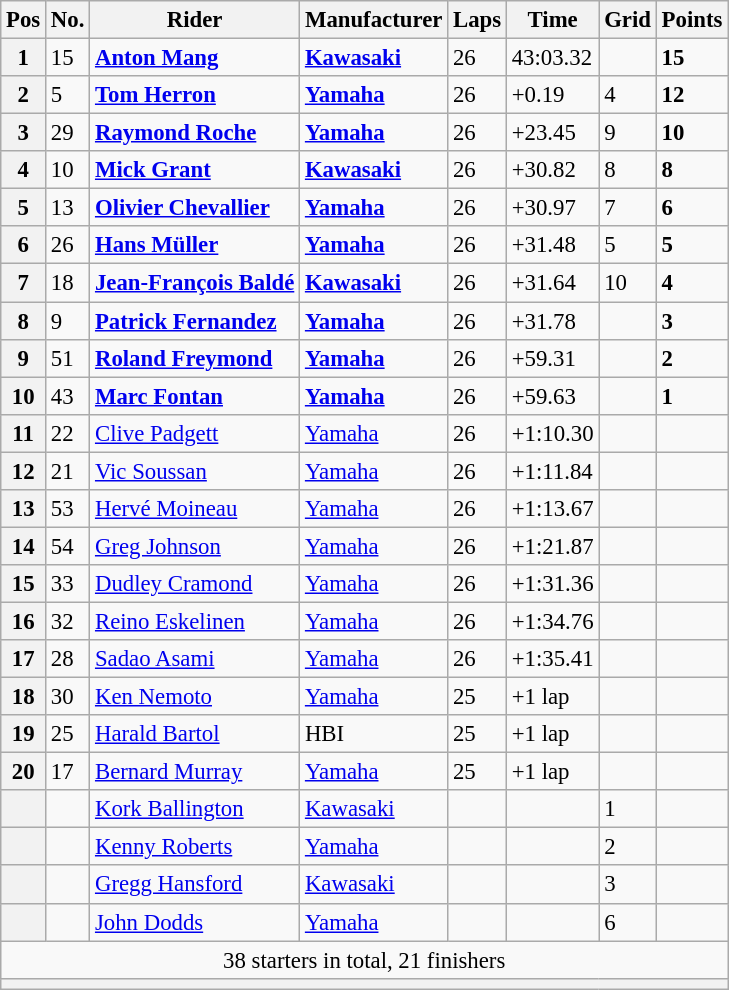<table class="wikitable" style="font-size: 95%;">
<tr>
<th>Pos</th>
<th>No.</th>
<th>Rider</th>
<th>Manufacturer</th>
<th>Laps</th>
<th>Time</th>
<th>Grid</th>
<th>Points</th>
</tr>
<tr>
<th>1</th>
<td>15</td>
<td> <strong><a href='#'>Anton Mang</a></strong></td>
<td><strong><a href='#'>Kawasaki</a></strong></td>
<td>26</td>
<td>43:03.32</td>
<td></td>
<td><strong>15</strong></td>
</tr>
<tr>
<th>2</th>
<td>5</td>
<td> <strong><a href='#'>Tom Herron</a></strong></td>
<td><strong><a href='#'>Yamaha</a></strong></td>
<td>26</td>
<td>+0.19</td>
<td>4</td>
<td><strong>12</strong></td>
</tr>
<tr>
<th>3</th>
<td>29</td>
<td> <strong><a href='#'>Raymond Roche</a></strong></td>
<td><strong><a href='#'>Yamaha</a></strong></td>
<td>26</td>
<td>+23.45</td>
<td>9</td>
<td><strong>10</strong></td>
</tr>
<tr>
<th>4</th>
<td>10</td>
<td> <strong><a href='#'>Mick Grant</a></strong></td>
<td><strong><a href='#'>Kawasaki</a></strong></td>
<td>26</td>
<td>+30.82</td>
<td>8</td>
<td><strong>8</strong></td>
</tr>
<tr>
<th>5</th>
<td>13</td>
<td> <strong><a href='#'>Olivier Chevallier</a></strong></td>
<td><strong><a href='#'>Yamaha</a></strong></td>
<td>26</td>
<td>+30.97</td>
<td>7</td>
<td><strong>6</strong></td>
</tr>
<tr>
<th>6</th>
<td>26</td>
<td> <strong><a href='#'>Hans Müller</a></strong></td>
<td><strong><a href='#'>Yamaha</a></strong></td>
<td>26</td>
<td>+31.48</td>
<td>5</td>
<td><strong>5</strong></td>
</tr>
<tr>
<th>7</th>
<td>18</td>
<td> <strong><a href='#'>Jean-François Baldé</a></strong></td>
<td><strong><a href='#'>Kawasaki</a></strong></td>
<td>26</td>
<td>+31.64</td>
<td>10</td>
<td><strong>4</strong></td>
</tr>
<tr>
<th>8</th>
<td>9</td>
<td> <strong><a href='#'>Patrick Fernandez</a></strong></td>
<td><strong><a href='#'>Yamaha</a></strong></td>
<td>26</td>
<td>+31.78</td>
<td></td>
<td><strong>3</strong></td>
</tr>
<tr>
<th>9</th>
<td>51</td>
<td> <strong><a href='#'>Roland Freymond</a></strong></td>
<td><strong><a href='#'>Yamaha</a></strong></td>
<td>26</td>
<td>+59.31</td>
<td></td>
<td><strong>2</strong></td>
</tr>
<tr>
<th>10</th>
<td>43</td>
<td> <strong><a href='#'>Marc Fontan</a></strong></td>
<td><strong><a href='#'>Yamaha</a></strong></td>
<td>26</td>
<td>+59.63</td>
<td></td>
<td><strong>1</strong></td>
</tr>
<tr>
<th>11</th>
<td>22</td>
<td> <a href='#'>Clive Padgett</a></td>
<td><a href='#'>Yamaha</a></td>
<td>26</td>
<td>+1:10.30</td>
<td></td>
<td></td>
</tr>
<tr>
<th>12</th>
<td>21</td>
<td> <a href='#'>Vic Soussan</a></td>
<td><a href='#'>Yamaha</a></td>
<td>26</td>
<td>+1:11.84</td>
<td></td>
<td></td>
</tr>
<tr>
<th>13</th>
<td>53</td>
<td> <a href='#'>Hervé Moineau</a></td>
<td><a href='#'>Yamaha</a></td>
<td>26</td>
<td>+1:13.67</td>
<td></td>
<td></td>
</tr>
<tr>
<th>14</th>
<td>54</td>
<td> <a href='#'>Greg Johnson</a></td>
<td><a href='#'>Yamaha</a></td>
<td>26</td>
<td>+1:21.87</td>
<td></td>
<td></td>
</tr>
<tr>
<th>15</th>
<td>33</td>
<td> <a href='#'>Dudley Cramond</a></td>
<td><a href='#'>Yamaha</a></td>
<td>26</td>
<td>+1:31.36</td>
<td></td>
<td></td>
</tr>
<tr>
<th>16</th>
<td>32</td>
<td> <a href='#'>Reino Eskelinen</a></td>
<td><a href='#'>Yamaha</a></td>
<td>26</td>
<td>+1:34.76</td>
<td></td>
<td></td>
</tr>
<tr>
<th>17</th>
<td>28</td>
<td> <a href='#'>Sadao Asami</a></td>
<td><a href='#'>Yamaha</a></td>
<td>26</td>
<td>+1:35.41</td>
<td></td>
<td></td>
</tr>
<tr>
<th>18</th>
<td>30</td>
<td> <a href='#'>Ken Nemoto</a></td>
<td><a href='#'>Yamaha</a></td>
<td>25</td>
<td>+1 lap</td>
<td></td>
<td></td>
</tr>
<tr>
<th>19</th>
<td>25</td>
<td> <a href='#'>Harald Bartol</a></td>
<td>HBI</td>
<td>25</td>
<td>+1 lap</td>
<td></td>
<td></td>
</tr>
<tr>
<th>20</th>
<td>17</td>
<td> <a href='#'>Bernard Murray</a></td>
<td><a href='#'>Yamaha</a></td>
<td>25</td>
<td>+1 lap</td>
<td></td>
<td></td>
</tr>
<tr>
<th></th>
<td></td>
<td> <a href='#'>Kork Ballington</a></td>
<td><a href='#'>Kawasaki</a></td>
<td></td>
<td></td>
<td>1</td>
<td></td>
</tr>
<tr>
<th></th>
<td></td>
<td> <a href='#'>Kenny Roberts</a></td>
<td><a href='#'>Yamaha</a></td>
<td></td>
<td></td>
<td>2</td>
<td></td>
</tr>
<tr>
<th></th>
<td></td>
<td> <a href='#'>Gregg Hansford</a></td>
<td><a href='#'>Kawasaki</a></td>
<td></td>
<td></td>
<td>3</td>
<td></td>
</tr>
<tr>
<th></th>
<td></td>
<td> <a href='#'>John Dodds</a></td>
<td><a href='#'>Yamaha</a></td>
<td></td>
<td></td>
<td>6</td>
<td></td>
</tr>
<tr>
<td colspan=8 align=center>38 starters in total, 21 finishers</td>
</tr>
<tr>
<th colspan=8></th>
</tr>
</table>
